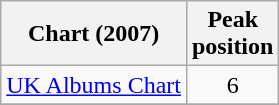<table class="wikitable">
<tr>
<th>Chart (2007)</th>
<th>Peak<br>position</th>
</tr>
<tr>
<td><a href='#'>UK Albums Chart</a></td>
<td align="center">6</td>
</tr>
<tr>
</tr>
</table>
